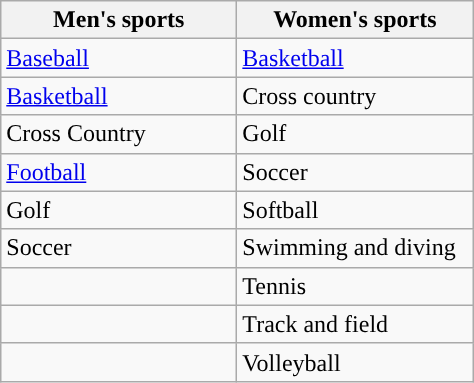<table class="wikitable"; style= "text-align: ">
<tr>
<th width=150px>Men's sports</th>
<th width=150px>Women's sports</th>
</tr>
<tr>
<td><a href='#'>Baseball</a></td>
<td><a href='#'>Basketball</a></td>
</tr>
<tr>
<td><a href='#'>Basketball</a></td>
<td>Cross country</td>
</tr>
<tr>
<td>Cross Country</td>
<td>Golf</td>
</tr>
<tr>
<td><a href='#'>Football</a></td>
<td>Soccer</td>
</tr>
<tr>
<td>Golf</td>
<td>Softball</td>
</tr>
<tr>
<td>Soccer</td>
<td>Swimming and diving</td>
</tr>
<tr>
<td></td>
<td>Tennis</td>
</tr>
<tr>
<td></td>
<td>Track and field</td>
</tr>
<tr>
<td></td>
<td>Volleyball</td>
</tr>
</table>
